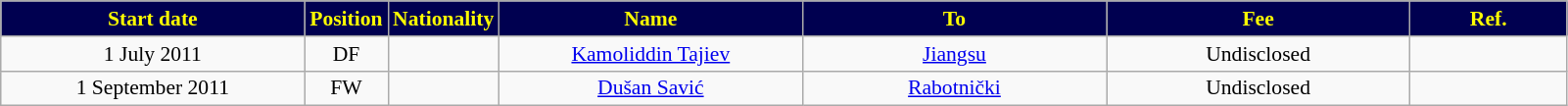<table class="wikitable" style="text-align:center; font-size:90%">
<tr>
<th style="background:#000050; color:yellow; width:200px;">Start date</th>
<th style="background:#000050; color:yellow; width:50px;">Position</th>
<th style="background:#000050; color:yellow; width:50px;">Nationality</th>
<th style="background:#000050; color:yellow; width:200px;">Name</th>
<th style="background:#000050; color:yellow; width:200px;">To</th>
<th style="background:#000050; color:yellow; width:200px;">Fee</th>
<th style="background:#000050; color:yellow; width:100px;">Ref.</th>
</tr>
<tr>
<td>1 July 2011</td>
<td>DF</td>
<td></td>
<td><a href='#'>Kamoliddin Tajiev</a></td>
<td><a href='#'>Jiangsu</a></td>
<td>Undisclosed</td>
<td></td>
</tr>
<tr>
<td>1 September 2011</td>
<td>FW</td>
<td></td>
<td><a href='#'>Dušan Savić</a></td>
<td><a href='#'>Rabotnički</a></td>
<td>Undisclosed</td>
<td></td>
</tr>
</table>
